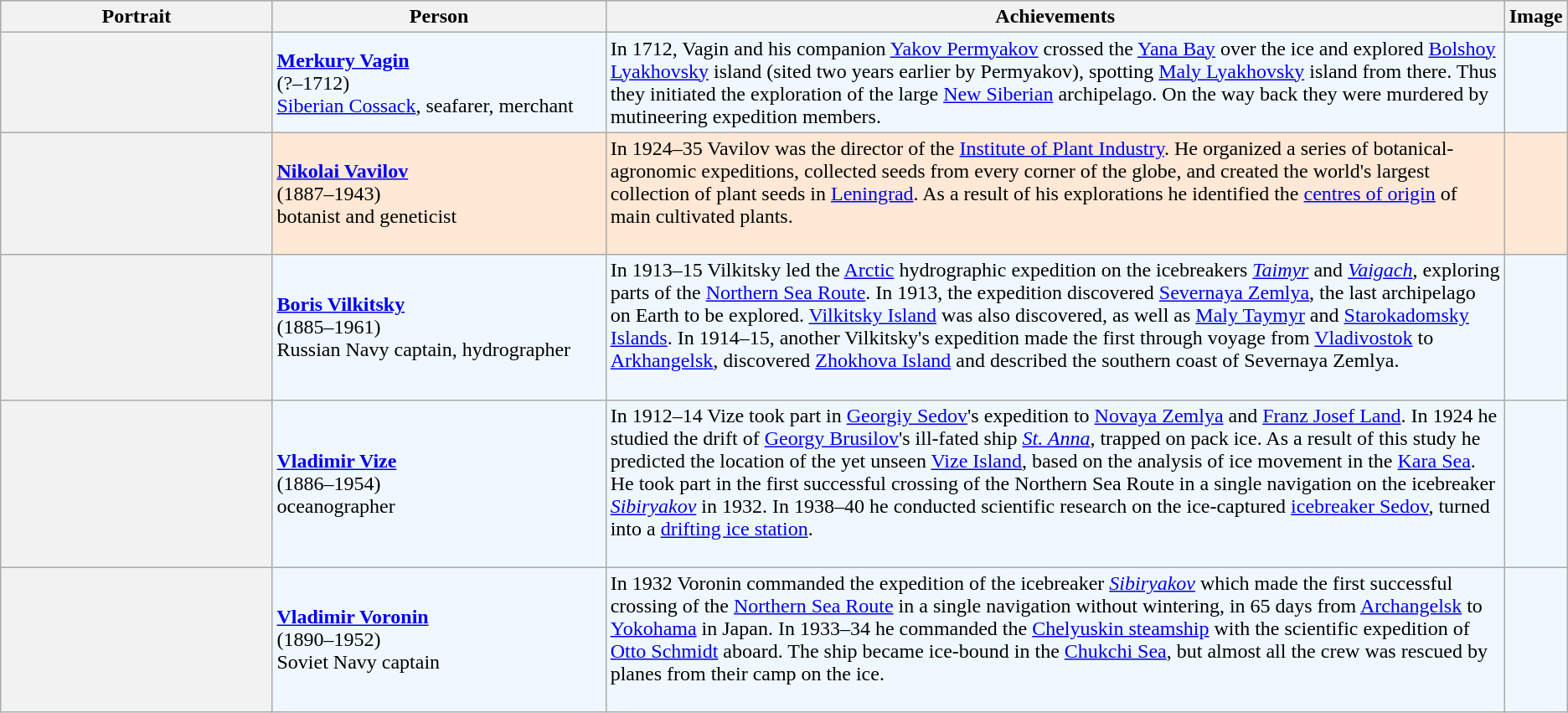<table class="wikitable">
<tr style="background:#ccc;">
<th scope="col" width=18%>Portrait</th>
<th scope="col" width=22%>Person</th>
<th scope="col" width=60%>Achievements</th>
<th scope="col">Image</th>
</tr>
<tr style="background:#f0f8ff;">
<th scope="row"></th>
<td><strong><a href='#'>Merkury Vagin</a></strong><br> (?–1712)<br><a href='#'>Siberian Cossack</a>, seafarer, merchant</td>
<td>In 1712, Vagin and his companion <a href='#'>Yakov Permyakov</a> crossed the <a href='#'>Yana Bay</a> over the ice and explored <a href='#'>Bolshoy Lyakhovsky</a> island (sited two years earlier by Permyakov), spotting <a href='#'>Maly Lyakhovsky</a> island from there. Thus they initiated the exploration of the large <a href='#'>New Siberian</a> archipelago. On the way back they were murdered by mutineering expedition members.</td>
<td align=center></td>
</tr>
<tr style="background:#ffe8d5;">
<th scope="row" align=center></th>
<td><strong><a href='#'>Nikolai Vavilov</a></strong><br> (1887–1943)<br>botanist and geneticist</td>
<td>In 1924–35 Vavilov was the director of the <a href='#'>Institute of Plant Industry</a>. He organized a series of botanical-agronomic expeditions, collected seeds from every corner of the globe, and created the world's largest collection of plant seeds in <a href='#'>Leningrad</a>. As a result of his explorations he identified the <a href='#'>centres of origin</a> of main cultivated plants.<br><br></td>
<td align=center></td>
</tr>
<tr style="background:#f0f8ff;">
<th scope="row" align=center></th>
<td><strong><a href='#'>Boris Vilkitsky</a></strong><br>(1885–1961)<br>Russian Navy captain, hydrographer</td>
<td>In 1913–15 Vilkitsky led the <a href='#'>Arctic</a> hydrographic expedition on the icebreakers <a href='#'><em>Taimyr</em></a> and <a href='#'><em>Vaigach</em></a>, exploring parts of the <a href='#'>Northern Sea Route</a>. In 1913, the expedition discovered <a href='#'>Severnaya Zemlya</a>, the last archipelago on Earth to be explored. <a href='#'>Vilkitsky Island</a> was also discovered, as well as <a href='#'>Maly Taymyr</a> and <a href='#'>Starokadomsky Islands</a>. In 1914–15, another Vilkitsky's expedition made the first through voyage from <a href='#'>Vladivostok</a> to <a href='#'>Arkhangelsk</a>, discovered <a href='#'>Zhokhova Island</a> and described the southern coast of Severnaya Zemlya.<br><br></td>
<td align=center></td>
</tr>
<tr style="background:#f0f8ff;">
<th scope="row" align=center></th>
<td><strong><a href='#'>Vladimir Vize</a></strong><br>(1886–1954)<br>oceanographer</td>
<td>In 1912–14 Vize took part in <a href='#'>Georgiy Sedov</a>'s expedition to <a href='#'>Novaya Zemlya</a> and <a href='#'>Franz Josef Land</a>. In 1924 he studied the drift of <a href='#'>Georgy Brusilov</a>'s ill-fated ship <a href='#'><em>St. Anna</em></a>, trapped on pack ice. As a result of this study he predicted the location of the yet unseen <a href='#'>Vize Island</a>, based on the analysis of ice movement in the <a href='#'>Kara Sea</a>. He took part in the first successful crossing of the Northern Sea Route in a single navigation on the icebreaker <em><a href='#'>Sibiryakov</a></em> in 1932. In 1938–40 he conducted scientific research on the ice-captured <a href='#'>icebreaker Sedov</a>, turned into a <a href='#'>drifting ice station</a>.<br><br></td>
<td align=center></td>
</tr>
<tr style="background:#f0f8ff;">
<th scope="row" align=center></th>
<td><strong><a href='#'>Vladimir Voronin</a></strong><br> (1890–1952)<br>Soviet Navy captain</td>
<td>In 1932 Voronin commanded the expedition of the icebreaker <em><a href='#'>Sibiryakov</a></em> which made the first successful crossing of the <a href='#'>Northern Sea Route</a> in a single navigation without wintering, in 65 days from <a href='#'>Archangelsk</a> to <a href='#'>Yokohama</a> in Japan. In 1933–34 he commanded the <a href='#'>Chelyuskin steamship</a> with the scientific expedition of <a href='#'>Otto Schmidt</a> aboard. The ship became ice-bound in the <a href='#'>Chukchi Sea</a>, but almost all the crew was rescued by planes from their camp on the ice.<br><br></td>
<td align=center></td>
</tr>
</table>
